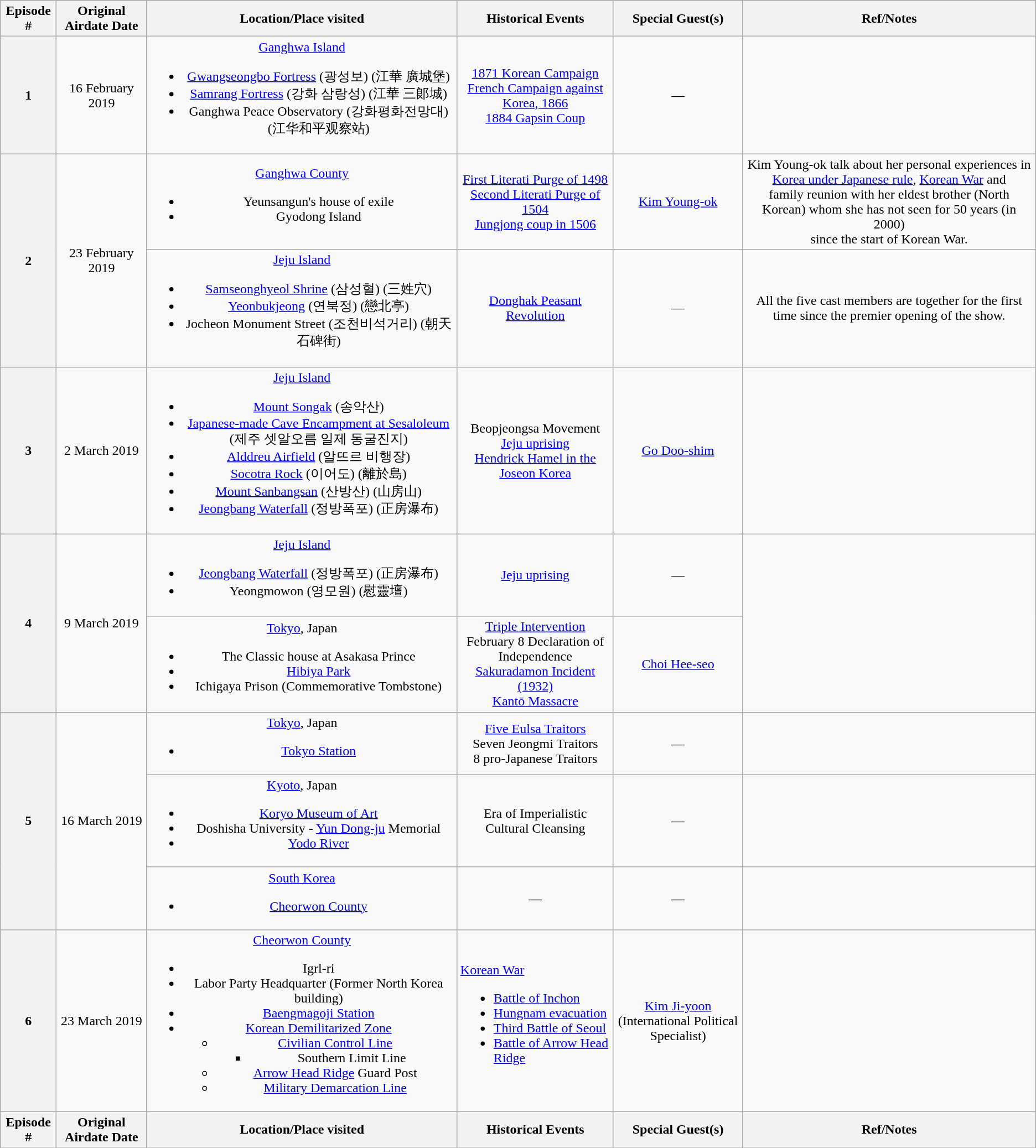<table class=wikitable style=text-align:center>
<tr>
<th>Episode #</th>
<th>Original Airdate Date</th>
<th>Location/Place visited</th>
<th>Historical Events</th>
<th>Special Guest(s)</th>
<th>Ref/Notes</th>
</tr>
<tr>
<th>1</th>
<td>16 February 2019</td>
<td><a href='#'>Ganghwa Island</a><br><ul><li><a href='#'>Gwangseongbo Fortress</a> (광성보) (江華 廣城堡)</li><li><a href='#'>Samrang Fortress</a> (강화 삼랑성) (江華 三郞城)</li><li>Ganghwa Peace Observatory (강화평화전망대) (江华和平观察站)</li></ul></td>
<td><a href='#'>1871 Korean Campaign</a><br><a href='#'>French Campaign against Korea, 1866</a><br><a href='#'>1884 Gapsin Coup</a></td>
<td>—</td>
<td></td>
</tr>
<tr>
<th rowspan=2>2</th>
<td rowspan=2>23 February 2019</td>
<td><a href='#'>Ganghwa County</a><br><ul><li>Yeunsangun's house of exile</li><li>Gyodong Island</li></ul></td>
<td><a href='#'>First Literati Purge of 1498</a><br><a href='#'>Second Literati Purge of 1504</a><br><a href='#'>Jungjong coup in 1506</a></td>
<td><a href='#'>Kim Young-ok</a></td>
<td>Kim Young-ok talk about her personal experiences in <a href='#'>Korea under Japanese rule</a>, <a href='#'>Korean War</a> and<br>family reunion with her eldest brother (North Korean) whom she has not seen for 50 years (in 2000)<br>since the start of Korean War.</td>
</tr>
<tr>
<td><a href='#'>Jeju Island</a><br><ul><li><a href='#'>Samseonghyeol Shrine</a> (삼성혈) (三姓穴)</li><li><a href='#'>Yeonbukjeong</a> (연북정) (戀北亭)</li><li>Jocheon Monument Street (조천비석거리) (朝天石碑街)</li></ul></td>
<td><a href='#'>Donghak Peasant Revolution</a></td>
<td>—</td>
<td>All the five cast members are together for the first time since the premier opening of the show.</td>
</tr>
<tr>
<th>3</th>
<td>2 March 2019</td>
<td><a href='#'>Jeju Island</a><br><ul><li><a href='#'>Mount Songak</a> (송악산)</li><li><a href='#'>Japanese-made Cave Encampment at Sesaloleum</a> (제주 셋알오름 일제 동굴진지)</li><li><a href='#'>Alddreu Airfield</a> (알뜨르 비행장)</li><li><a href='#'>Socotra Rock</a> (이어도) (離於島)</li><li><a href='#'>Mount Sanbangsan</a> (산방산) (山房山)</li><li><a href='#'>Jeongbang Waterfall</a> (정방폭포) (正房瀑布)</li></ul></td>
<td>Beopjeongsa Movement<br><a href='#'>Jeju uprising</a><br><a href='#'>Hendrick Hamel in the Joseon Korea</a></td>
<td><a href='#'>Go Doo-shim</a></td>
<td></td>
</tr>
<tr>
<th rowspan=2>4</th>
<td rowspan=2>9 March 2019</td>
<td><a href='#'>Jeju Island</a><br><ul><li><a href='#'>Jeongbang Waterfall</a> (정방폭포) (正房瀑布)</li><li>Yeongmowon (영모원) (慰靈壇)</li></ul></td>
<td><a href='#'>Jeju uprising</a></td>
<td>—</td>
<td rowspan=2></td>
</tr>
<tr>
<td><a href='#'>Tokyo</a>, Japan<br><ul><li>The Classic house at Asakasa Prince</li><li><a href='#'>Hibiya Park</a></li><li>Ichigaya Prison (Commemorative Tombstone)</li></ul></td>
<td><a href='#'>Triple Intervention</a><br>February 8 Declaration of Independence<br><a href='#'>Sakuradamon Incident (1932)</a><br><a href='#'>Kantō Massacre</a></td>
<td><a href='#'>Choi Hee-seo</a></td>
</tr>
<tr>
<th rowspan=3>5</th>
<td rowspan=3>16 March 2019</td>
<td><a href='#'>Tokyo</a>, Japan<br><ul><li><a href='#'>Tokyo Station</a></li></ul></td>
<td><a href='#'>Five Eulsa Traitors</a><br>Seven Jeongmi Traitors<br>8 pro-Japanese Traitors</td>
<td>—</td>
<td></td>
</tr>
<tr>
<td><a href='#'>Kyoto</a>, Japan<br><ul><li><a href='#'>Koryo Museum of Art</a></li><li>Doshisha University - <a href='#'>Yun Dong-ju</a> Memorial</li><li><a href='#'>Yodo River</a></li></ul></td>
<td>Era of Imperialistic Cultural Cleansing</td>
<td>—</td>
<td></td>
</tr>
<tr>
<td><a href='#'>South Korea</a><br><ul><li><a href='#'>Cheorwon County</a></li></ul></td>
<td>—</td>
<td>—</td>
<td></td>
</tr>
<tr>
<th>6</th>
<td>23 March 2019</td>
<td><a href='#'>Cheorwon County</a><br><ul><li>Igrl-ri</li><li>Labor Party Headquarter (Former North Korea building)</li><li><a href='#'>Baengmagoji Station</a></li><li><a href='#'>Korean Demilitarized Zone</a><ul><li><a href='#'>Civilian Control Line</a><ul><li>Southern Limit Line</li></ul></li><li><a href='#'>Arrow Head Ridge</a> Guard Post</li><li><a href='#'>Military Demarcation Line</a></li></ul></li></ul></td>
<td style=text-align:left><a href='#'>Korean War</a><br><ul><li><a href='#'>Battle of Inchon</a></li><li><a href='#'>Hungnam evacuation</a></li><li><a href='#'>Third Battle of Seoul</a></li><li><a href='#'>Battle of Arrow Head Ridge</a></li></ul></td>
<td><a href='#'>Kim Ji-yoon</a><br>(International Political Specialist)</td>
<td></td>
</tr>
<tr>
<th>Episode #</th>
<th>Original Airdate Date</th>
<th>Location/Place visited</th>
<th>Historical Events</th>
<th>Special Guest(s)</th>
<th>Ref/Notes</th>
</tr>
<tr>
</tr>
</table>
